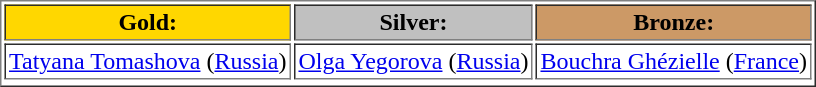<table border="1" Cellpadding="2">
<tr>
<td style="text-align:center;background-color:gold;"><strong>Gold:</strong></td>
<td style="text-align:center;background-color:silver;"><strong>Silver:</strong></td>
<td style="text-align:center;background-color:#CC9966;"><strong>Bronze:</strong></td>
</tr>
<tr>
<td> <a href='#'>Tatyana Tomashova</a> (<a href='#'>Russia</a>)</td>
<td> <a href='#'>Olga Yegorova</a> (<a href='#'>Russia</a>)</td>
<td> <a href='#'>Bouchra Ghézielle</a> (<a href='#'>France</a>)</td>
</tr>
<tr>
</tr>
</table>
